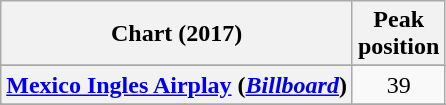<table class="wikitable sortable plainrowheaders">
<tr>
<th align="left">Chart (2017)</th>
<th align="center">Peak<br>position</th>
</tr>
<tr>
</tr>
<tr>
</tr>
<tr>
<th scope="row"><a href='#'>Mexico Ingles Airplay</a> (<a href='#'><em>Billboard</em></a>)</th>
<td align="center">39</td>
</tr>
<tr>
</tr>
<tr>
</tr>
</table>
